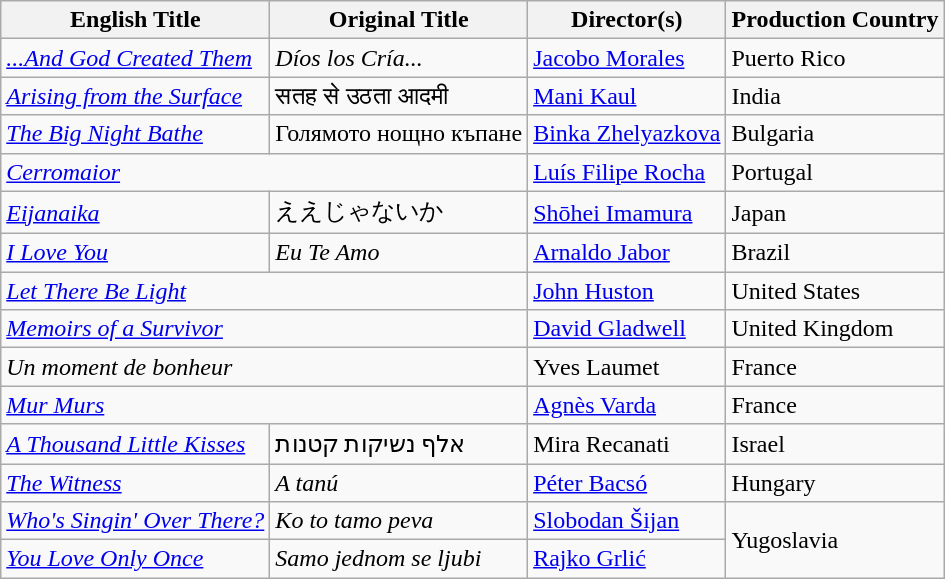<table class="wikitable">
<tr>
<th>English Title</th>
<th>Original Title</th>
<th>Director(s)</th>
<th>Production Country</th>
</tr>
<tr>
<td><em><a href='#'>...And God Created Them</a></em></td>
<td><em>Díos los Cría...</em></td>
<td><a href='#'>Jacobo Morales</a></td>
<td>Puerto Rico</td>
</tr>
<tr>
<td><em><a href='#'>Arising from the Surface</a></em></td>
<td>सतह से उठता आदमी</td>
<td><a href='#'>Mani Kaul</a></td>
<td>India</td>
</tr>
<tr>
<td><em><a href='#'>The Big Night Bathe</a></em></td>
<td>Голямото нощно къпане</td>
<td><a href='#'>Binka Zhelyazkova</a></td>
<td>Bulgaria</td>
</tr>
<tr>
<td colspan="2"><em><a href='#'>Cerromaior</a></em></td>
<td><a href='#'>Luís Filipe Rocha</a></td>
<td>Portugal</td>
</tr>
<tr>
<td><em><a href='#'>Eijanaika</a></em></td>
<td>ええじゃないか</td>
<td><a href='#'>Shōhei Imamura</a></td>
<td>Japan</td>
</tr>
<tr>
<td><em><a href='#'>I Love You</a></em></td>
<td><em>Eu Te Amo</em></td>
<td><a href='#'>Arnaldo Jabor</a></td>
<td>Brazil</td>
</tr>
<tr>
<td colspan="2"><em><a href='#'>Let There Be Light</a></em></td>
<td><a href='#'>John Huston</a></td>
<td>United States</td>
</tr>
<tr>
<td colspan="2"><em><a href='#'>Memoirs of a Survivor</a></em></td>
<td><a href='#'>David Gladwell</a></td>
<td>United Kingdom</td>
</tr>
<tr>
<td colspan="2"><em>Un moment de bonheur</em></td>
<td>Yves Laumet</td>
<td>France</td>
</tr>
<tr>
<td colspan="2"><em><a href='#'>Mur Murs</a></em></td>
<td><a href='#'>Agnès Varda</a></td>
<td>France</td>
</tr>
<tr>
<td><em><a href='#'>A Thousand Little Kisses</a></em></td>
<td>אלף נשיקות קטנות</td>
<td>Mira Recanati</td>
<td>Israel</td>
</tr>
<tr>
<td><em><a href='#'>The Witness</a></em></td>
<td><em>A tanú</em></td>
<td><a href='#'>Péter Bacsó</a></td>
<td>Hungary</td>
</tr>
<tr>
<td><em><a href='#'>Who's Singin' Over There?</a></em></td>
<td><em>Ko to tamo peva</em></td>
<td><a href='#'>Slobodan Šijan</a></td>
<td rowspan="2">Yugoslavia</td>
</tr>
<tr>
<td><em><a href='#'>You Love Only Once</a></em></td>
<td><em>Samo jednom se ljubi</em></td>
<td><a href='#'>Rajko Grlić</a></td>
</tr>
</table>
